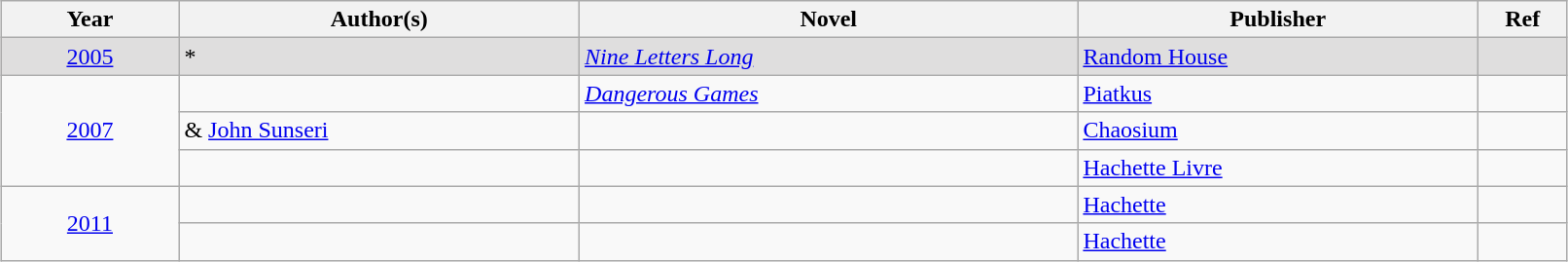<table class="sortable wikitable" width="85%" cellpadding="5" style="margin: 1em auto 1em auto">
<tr>
<th width="10%">Year</th>
<th width="22.5%">Author(s)</th>
<th width="28%">Novel</th>
<th width="22.5%">Publisher</th>
<th width="5%" class="unsortable">Ref</th>
</tr>
<tr style="background:#dfdede;">
<td align="center"><a href='#'>2005</a></td>
<td>*</td>
<td><em><a href='#'>Nine Letters Long</a></em></td>
<td><a href='#'>Random House</a></td>
<td></td>
</tr>
<tr>
<td rowspan="3" align="center"><a href='#'>2007</a></td>
<td></td>
<td><em><a href='#'>Dangerous Games</a></em></td>
<td><a href='#'>Piatkus</a></td>
<td></td>
</tr>
<tr>
<td> & <a href='#'>John Sunseri</a></td>
<td></td>
<td><a href='#'>Chaosium</a></td>
<td></td>
</tr>
<tr>
<td></td>
<td></td>
<td><a href='#'>Hachette Livre</a></td>
<td></td>
</tr>
<tr>
<td rowspan="2" align="center"><a href='#'>2011</a></td>
<td></td>
<td></td>
<td><a href='#'>Hachette</a></td>
<td></td>
</tr>
<tr>
<td></td>
<td></td>
<td><a href='#'>Hachette</a></td>
<td></td>
</tr>
</table>
